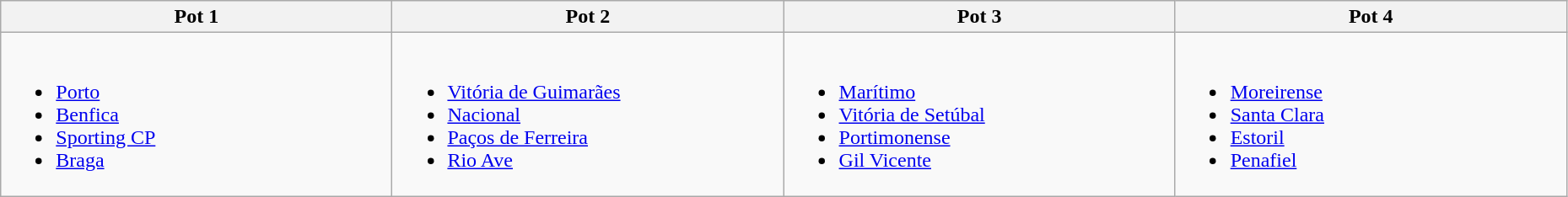<table class="wikitable" width=98%>
<tr>
<th width=25%>Pot 1</th>
<th width=25%>Pot 2</th>
<th width=25%>Pot 3</th>
<th width=25%>Pot 4</th>
</tr>
<tr>
<td valign="top"><br><ul><li><a href='#'>Porto</a></li><li><a href='#'>Benfica</a></li><li><a href='#'>Sporting CP</a></li><li><a href='#'>Braga</a></li></ul></td>
<td valign="top"><br><ul><li><a href='#'>Vitória de Guimarães</a></li><li><a href='#'>Nacional</a></li><li><a href='#'>Paços de Ferreira</a></li><li><a href='#'>Rio Ave</a></li></ul></td>
<td valign="top"><br><ul><li><a href='#'>Marítimo</a></li><li><a href='#'>Vitória de Setúbal</a></li><li><a href='#'>Portimonense</a></li><li><a href='#'>Gil Vicente</a></li></ul></td>
<td valign="top"><br><ul><li><a href='#'>Moreirense</a></li><li><a href='#'>Santa Clara</a></li><li><a href='#'>Estoril</a></li><li><a href='#'>Penafiel</a></li></ul></td>
</tr>
</table>
